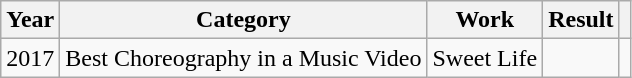<table class="wikitable" style="text-align: center;">
<tr>
<th>Year</th>
<th>Category</th>
<th>Work</th>
<th>Result</th>
<th></th>
</tr>
<tr>
<td>2017</td>
<td>Best Choreography in a Music Video</td>
<td>Sweet Life</td>
<td></td>
<td></td>
</tr>
</table>
